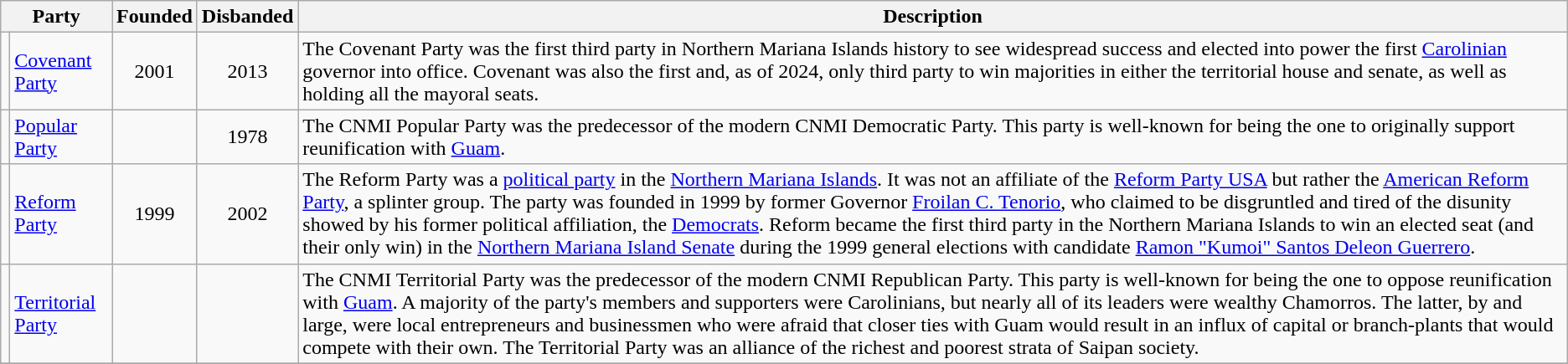<table class="wikitable sortable">
<tr>
<th colspan=2>Party</th>
<th>Founded</th>
<th>Disbanded</th>
<th class="unsortable">Description</th>
</tr>
<tr>
<td></td>
<td><a href='#'>Covenant Party</a></td>
<td align=center>2001</td>
<td align=center>2013</td>
<td>The Covenant Party was the first third party in Northern Mariana Islands history to see widespread success and elected into power the first <a href='#'>Carolinian</a> governor into office. Covenant was also the first and, as of 2024, only third party to win majorities in either the territorial house and senate, as well as holding all the mayoral seats.</td>
</tr>
<tr>
<td></td>
<td><a href='#'>Popular Party</a></td>
<td></td>
<td align=center>1978</td>
<td>The CNMI Popular Party was the predecessor of the modern CNMI Democratic Party. This party is well-known for being the one to originally support reunification with <a href='#'>Guam</a>.</td>
</tr>
<tr>
<td></td>
<td><a href='#'>Reform Party</a></td>
<td align=center>1999</td>
<td align=center>2002</td>
<td>The Reform Party was a <a href='#'>political party</a> in the <a href='#'>Northern Mariana Islands</a>. It was not an affiliate of the <a href='#'>Reform Party USA</a> but rather the <a href='#'>American Reform Party</a>, a splinter group. The party was founded in 1999 by former Governor <a href='#'>Froilan C. Tenorio</a>, who claimed to be disgruntled and tired of the disunity showed by his former political affiliation, the <a href='#'>Democrats</a>. Reform became the first third party in the Northern Mariana Islands to win an elected seat (and their only win) in the <a href='#'>Northern Mariana Island Senate</a> during the 1999 general elections with candidate <a href='#'>Ramon "Kumoi" Santos Deleon Guerrero</a>.</td>
</tr>
<tr>
<td></td>
<td><a href='#'>Territorial Party</a></td>
<td></td>
<td></td>
<td>The CNMI Territorial Party was the predecessor of the modern CNMI Republican Party. This party is well-known for being the one to oppose reunification with <a href='#'>Guam</a>. A majority of the party's members and supporters were Carolinians, but nearly all of its leaders were wealthy Chamorros. The latter, by and large, were local entrepreneurs and businessmen who were afraid that closer ties with Guam would result in an influx of capital or branch-plants that would compete with their own. The Territorial Party was an alliance of the richest and poorest strata of Saipan society.</td>
</tr>
<tr>
</tr>
</table>
